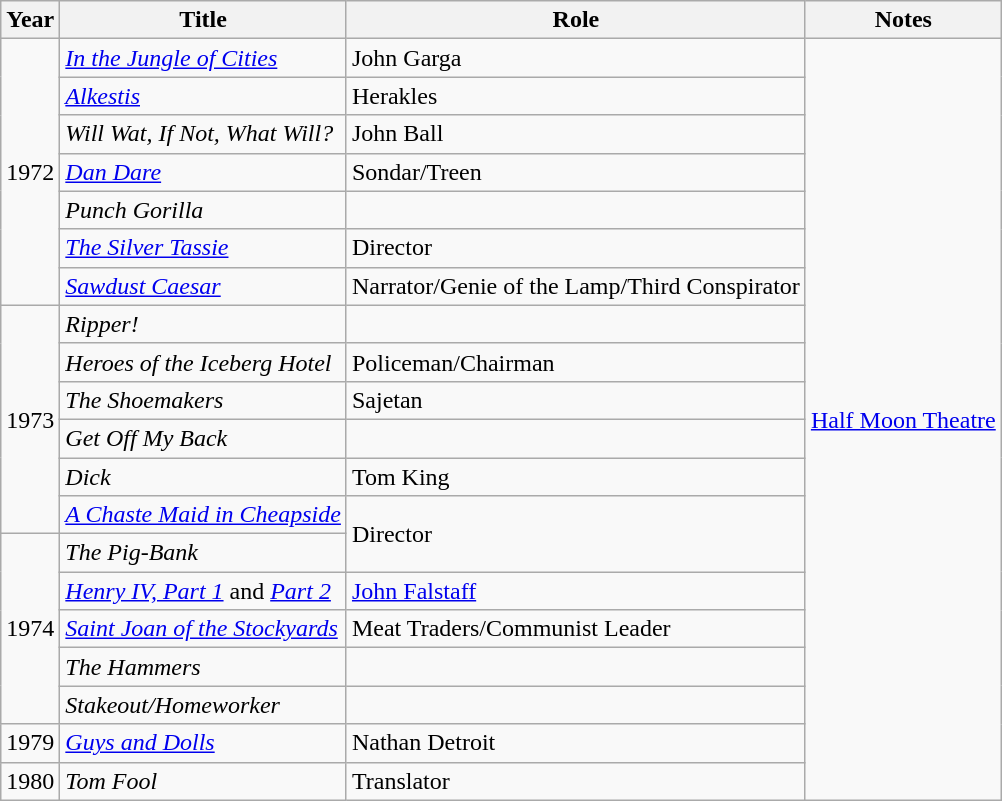<table class="wikitable">
<tr>
<th>Year</th>
<th>Title</th>
<th>Role</th>
<th>Notes</th>
</tr>
<tr>
<td rowspan="7">1972</td>
<td><em><a href='#'>In the Jungle of Cities</a></em></td>
<td>John Garga</td>
<td rowspan="20"><a href='#'>Half Moon Theatre</a></td>
</tr>
<tr>
<td><em><a href='#'>Alkestis</a></em></td>
<td>Herakles</td>
</tr>
<tr>
<td><em>Will Wat, If Not, What Will?</em></td>
<td>John Ball</td>
</tr>
<tr>
<td><em><a href='#'>Dan Dare</a></em></td>
<td>Sondar/Treen</td>
</tr>
<tr>
<td><em>Punch Gorilla</em></td>
<td></td>
</tr>
<tr>
<td><a href='#'><em>The Silver Tassie</em></a></td>
<td>Director</td>
</tr>
<tr>
<td><em><a href='#'>Sawdust Caesar</a></em></td>
<td>Narrator/Genie of the Lamp/Third Conspirator</td>
</tr>
<tr>
<td rowspan="6">1973</td>
<td><em>Ripper!</em></td>
<td></td>
</tr>
<tr>
<td><em>Heroes of the Iceberg Hotel</em></td>
<td>Policeman/Chairman</td>
</tr>
<tr>
<td><em>The Shoemakers</em></td>
<td>Sajetan</td>
</tr>
<tr>
<td><em>Get Off My Back</em></td>
<td></td>
</tr>
<tr>
<td><em>Dick</em></td>
<td>Tom King</td>
</tr>
<tr>
<td><em><a href='#'>A Chaste Maid in Cheapside</a></em></td>
<td rowspan="2">Director</td>
</tr>
<tr>
<td rowspan="5">1974</td>
<td><em>The Pig-Bank</em></td>
</tr>
<tr>
<td><em><a href='#'>Henry IV, Part 1</a></em> and <em><a href='#'>Part 2</a></em></td>
<td><a href='#'>John Falstaff</a></td>
</tr>
<tr>
<td><em><a href='#'>Saint Joan of the Stockyards</a></em></td>
<td>Meat Traders/Communist Leader</td>
</tr>
<tr>
<td><em>The Hammers</em></td>
<td></td>
</tr>
<tr>
<td><em>Stakeout/Homeworker</em></td>
<td></td>
</tr>
<tr>
<td>1979</td>
<td><em><a href='#'>Guys and Dolls</a></em></td>
<td>Nathan Detroit</td>
</tr>
<tr>
<td>1980</td>
<td><em>Tom Fool</em></td>
<td>Translator</td>
</tr>
</table>
